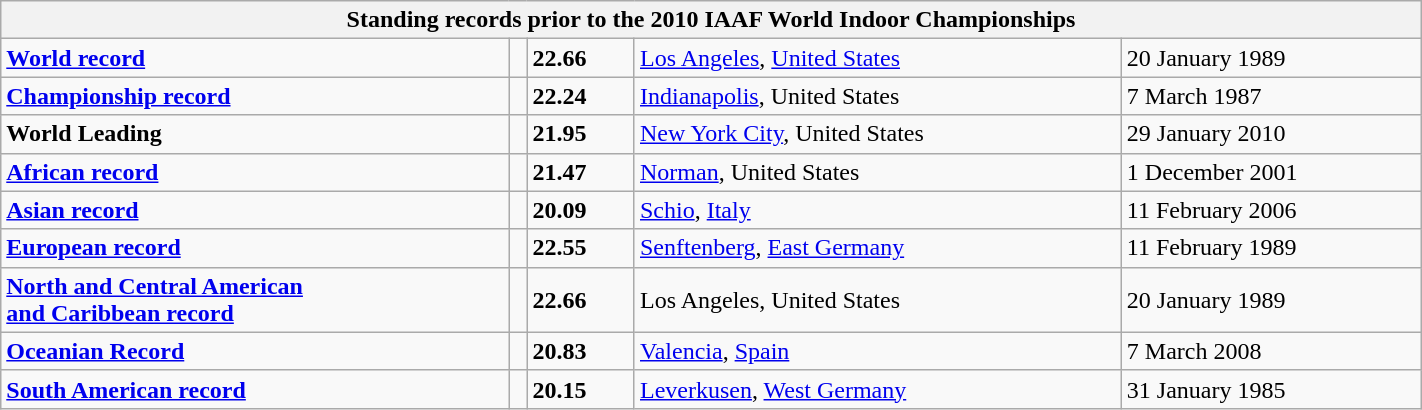<table class="wikitable" width=75%>
<tr>
<th colspan="5">Standing records prior to the 2010 IAAF World Indoor Championships</th>
</tr>
<tr>
<td><strong><a href='#'>World record</a></strong></td>
<td></td>
<td><strong>22.66</strong></td>
<td><a href='#'>Los Angeles</a>, <a href='#'>United States</a></td>
<td>20 January 1989</td>
</tr>
<tr>
<td><strong><a href='#'>Championship record</a></strong></td>
<td></td>
<td><strong>22.24</strong></td>
<td><a href='#'>Indianapolis</a>, United States</td>
<td>7 March 1987</td>
</tr>
<tr>
<td><strong>World Leading</strong></td>
<td></td>
<td><strong>21.95</strong></td>
<td><a href='#'>New York City</a>, United States</td>
<td>29 January 2010</td>
</tr>
<tr>
<td><strong><a href='#'>African record</a></strong></td>
<td></td>
<td><strong>21.47</strong></td>
<td><a href='#'>Norman</a>, United States</td>
<td>1 December 2001</td>
</tr>
<tr>
<td><strong><a href='#'>Asian record</a></strong></td>
<td></td>
<td><strong>20.09</strong></td>
<td><a href='#'>Schio</a>, <a href='#'>Italy</a></td>
<td>11 February 2006</td>
</tr>
<tr>
<td><strong><a href='#'>European record</a></strong></td>
<td></td>
<td><strong>22.55</strong></td>
<td><a href='#'>Senftenberg</a>, <a href='#'>East Germany</a></td>
<td>11 February 1989</td>
</tr>
<tr>
<td><strong><a href='#'>North and Central American <br>and Caribbean record</a></strong></td>
<td></td>
<td><strong>22.66</strong></td>
<td>Los Angeles, United States</td>
<td>20 January 1989</td>
</tr>
<tr>
<td><strong><a href='#'>Oceanian Record</a></strong></td>
<td></td>
<td><strong>20.83</strong></td>
<td><a href='#'>Valencia</a>, <a href='#'>Spain</a></td>
<td>7 March 2008</td>
</tr>
<tr>
<td><strong><a href='#'>South American record</a></strong></td>
<td></td>
<td><strong>20.15</strong></td>
<td><a href='#'>Leverkusen</a>, <a href='#'>West Germany</a></td>
<td>31 January 1985</td>
</tr>
</table>
